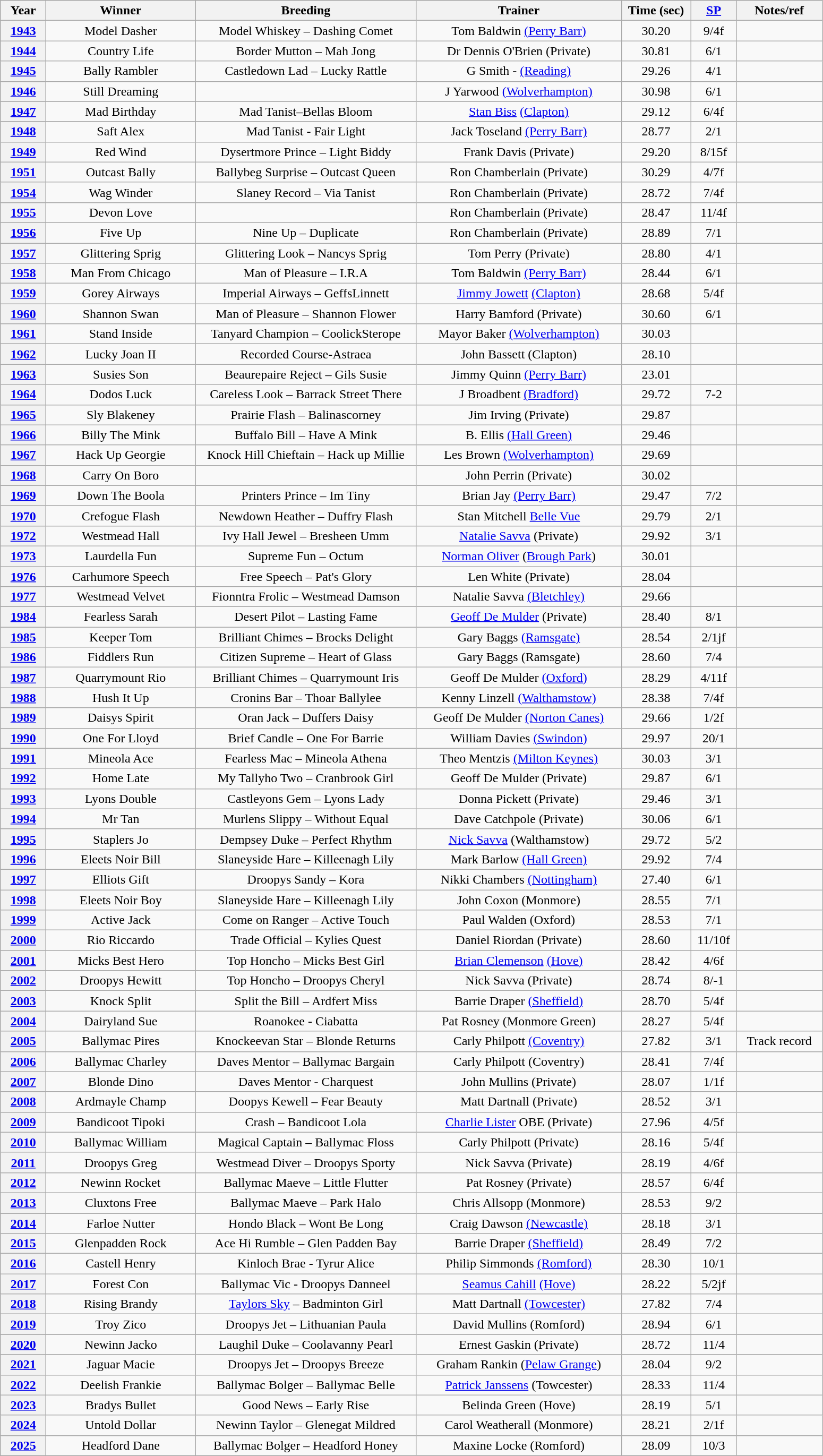<table class="wikitable" style="text-align:center">
<tr>
<th width=50>Year</th>
<th width=180>Winner</th>
<th width=270>Breeding</th>
<th width=250>Trainer</th>
<th width=80>Time (sec)</th>
<th width=50><a href='#'>SP</a></th>
<th width=100>Notes/ref</th>
</tr>
<tr>
<th><a href='#'>1943</a></th>
<td>Model Dasher</td>
<td>Model Whiskey – Dashing Comet</td>
<td>Tom Baldwin <a href='#'>(Perry Barr)</a></td>
<td>30.20</td>
<td>9/4f</td>
<td></td>
</tr>
<tr>
<th><a href='#'>1944</a></th>
<td>Country Life</td>
<td>Border Mutton – Mah Jong</td>
<td>Dr Dennis O'Brien (Private)</td>
<td>30.81</td>
<td>6/1</td>
<td></td>
</tr>
<tr>
<th><a href='#'>1945</a></th>
<td>Bally Rambler</td>
<td>Castledown Lad – Lucky Rattle</td>
<td>G Smith - <a href='#'>(Reading)</a></td>
<td>29.26</td>
<td>4/1</td>
<td></td>
</tr>
<tr>
<th><a href='#'>1946</a></th>
<td>Still Dreaming</td>
<td></td>
<td>J Yarwood <a href='#'>(Wolverhampton)</a></td>
<td>30.98</td>
<td>6/1</td>
<td></td>
</tr>
<tr>
<th><a href='#'>1947</a></th>
<td>Mad Birthday</td>
<td>Mad Tanist–Bellas Bloom</td>
<td><a href='#'>Stan Biss</a> <a href='#'>(Clapton)</a></td>
<td>29.12</td>
<td>6/4f</td>
<td></td>
</tr>
<tr>
<th><a href='#'>1948</a></th>
<td>Saft Alex</td>
<td>Mad Tanist - Fair Light</td>
<td>Jack Toseland <a href='#'>(Perry Barr)</a></td>
<td>28.77</td>
<td>2/1</td>
<td></td>
</tr>
<tr>
<th><a href='#'>1949</a></th>
<td>Red Wind</td>
<td>Dysertmore Prince – Light Biddy</td>
<td>Frank Davis (Private)</td>
<td>29.20</td>
<td>8/15f</td>
<td></td>
</tr>
<tr>
<th><a href='#'>1951</a></th>
<td>Outcast Bally</td>
<td>Ballybeg Surprise – Outcast Queen</td>
<td>Ron Chamberlain (Private)</td>
<td>30.29</td>
<td>4/7f</td>
<td></td>
</tr>
<tr>
<th><a href='#'>1954</a></th>
<td>Wag Winder</td>
<td>Slaney Record – Via Tanist</td>
<td>Ron Chamberlain (Private)</td>
<td>28.72</td>
<td>7/4f</td>
<td></td>
</tr>
<tr>
<th><a href='#'>1955</a></th>
<td>Devon Love</td>
<td></td>
<td>Ron Chamberlain (Private)</td>
<td>28.47</td>
<td>11/4f</td>
<td></td>
</tr>
<tr>
<th><a href='#'>1956</a></th>
<td>Five Up</td>
<td>Nine Up – Duplicate</td>
<td>Ron Chamberlain (Private)</td>
<td>28.89</td>
<td>7/1</td>
<td></td>
</tr>
<tr>
<th><a href='#'>1957</a></th>
<td>Glittering Sprig</td>
<td>Glittering Look – Nancys Sprig</td>
<td>Tom Perry (Private)</td>
<td>28.80</td>
<td>4/1</td>
<td></td>
</tr>
<tr>
<th><a href='#'>1958</a></th>
<td>Man From Chicago</td>
<td>Man of Pleasure – I.R.A</td>
<td>Tom Baldwin <a href='#'>(Perry Barr)</a></td>
<td>28.44</td>
<td>6/1</td>
<td></td>
</tr>
<tr>
<th><a href='#'>1959</a></th>
<td>Gorey Airways</td>
<td>Imperial Airways – GeffsLinnett</td>
<td><a href='#'>Jimmy Jowett</a> <a href='#'>(Clapton)</a></td>
<td>28.68</td>
<td>5/4f</td>
<td></td>
</tr>
<tr>
<th><a href='#'>1960</a></th>
<td>Shannon Swan</td>
<td>Man of Pleasure – Shannon Flower</td>
<td>Harry Bamford (Private)</td>
<td>30.60</td>
<td>6/1</td>
<td></td>
</tr>
<tr>
<th><a href='#'>1961</a></th>
<td>Stand Inside</td>
<td>Tanyard Champion – CoolickSterope</td>
<td>Mayor Baker <a href='#'>(Wolverhampton)</a></td>
<td>30.03</td>
<td></td>
<td></td>
</tr>
<tr>
<th><a href='#'>1962</a></th>
<td>Lucky Joan II</td>
<td>Recorded Course-Astraea</td>
<td>John Bassett (Clapton)</td>
<td>28.10</td>
<td></td>
<td></td>
</tr>
<tr>
<th><a href='#'>1963</a></th>
<td>Susies Son</td>
<td>Beaurepaire Reject – Gils Susie</td>
<td>Jimmy Quinn <a href='#'>(Perry Barr)</a></td>
<td>23.01</td>
<td></td>
<td></td>
</tr>
<tr>
<th><a href='#'>1964</a></th>
<td>Dodos Luck</td>
<td>Careless Look – Barrack Street There</td>
<td>J Broadbent <a href='#'>(Bradford)</a></td>
<td>29.72</td>
<td>7-2</td>
<td></td>
</tr>
<tr>
<th><a href='#'>1965</a></th>
<td>Sly Blakeney</td>
<td>Prairie Flash – Balinascorney</td>
<td>Jim Irving (Private)</td>
<td>29.87</td>
<td></td>
<td></td>
</tr>
<tr>
<th><a href='#'>1966</a></th>
<td>Billy The Mink</td>
<td>Buffalo Bill – Have A Mink</td>
<td>B. Ellis <a href='#'>(Hall Green)</a></td>
<td>29.46</td>
<td></td>
<td></td>
</tr>
<tr>
<th><a href='#'>1967</a></th>
<td>Hack Up Georgie</td>
<td>Knock Hill Chieftain – Hack up Millie</td>
<td>Les Brown <a href='#'>(Wolverhampton)</a></td>
<td>29.69</td>
<td></td>
<td></td>
</tr>
<tr>
<th><a href='#'>1968</a></th>
<td>Carry On Boro</td>
<td></td>
<td>John Perrin (Private)</td>
<td>30.02</td>
<td></td>
<td></td>
</tr>
<tr>
<th><a href='#'>1969</a></th>
<td>Down The Boola</td>
<td>Printers Prince – Im Tiny</td>
<td>Brian Jay <a href='#'>(Perry Barr)</a></td>
<td>29.47</td>
<td>7/2</td>
<td></td>
</tr>
<tr>
<th><a href='#'>1970</a></th>
<td>Crefogue Flash</td>
<td>Newdown Heather – Duffry Flash</td>
<td>Stan Mitchell <a href='#'>Belle Vue</a></td>
<td>29.79</td>
<td>2/1</td>
<td></td>
</tr>
<tr>
<th><a href='#'>1972</a></th>
<td>Westmead Hall</td>
<td>Ivy Hall Jewel – Bresheen Umm</td>
<td><a href='#'>Natalie Savva</a> (Private)</td>
<td>29.92</td>
<td>3/1</td>
<td></td>
</tr>
<tr>
<th><a href='#'>1973</a></th>
<td>Laurdella Fun</td>
<td>Supreme Fun – Octum</td>
<td><a href='#'>Norman Oliver</a> (<a href='#'>Brough Park</a>)</td>
<td>30.01</td>
<td></td>
<td></td>
</tr>
<tr>
<th><a href='#'>1976</a></th>
<td>Carhumore Speech</td>
<td>Free Speech – Pat's Glory</td>
<td>Len White (Private)</td>
<td>28.04</td>
<td></td>
<td></td>
</tr>
<tr>
<th><a href='#'>1977</a></th>
<td>Westmead Velvet</td>
<td>Fionntra Frolic – Westmead Damson</td>
<td>Natalie Savva <a href='#'>(Bletchley)</a></td>
<td>29.66</td>
<td></td>
<td></td>
</tr>
<tr>
<th><a href='#'>1984</a></th>
<td>Fearless Sarah</td>
<td>Desert Pilot – Lasting Fame</td>
<td><a href='#'>Geoff De Mulder</a> (Private)</td>
<td>28.40</td>
<td>8/1</td>
<td></td>
</tr>
<tr>
<th><a href='#'>1985</a></th>
<td>Keeper Tom</td>
<td>Brilliant Chimes – Brocks Delight</td>
<td>Gary Baggs <a href='#'>(Ramsgate)</a></td>
<td>28.54</td>
<td>2/1jf</td>
<td></td>
</tr>
<tr>
<th><a href='#'>1986</a></th>
<td>Fiddlers Run</td>
<td>Citizen Supreme – Heart of Glass</td>
<td>Gary Baggs (Ramsgate)</td>
<td>28.60</td>
<td>7/4</td>
<td></td>
</tr>
<tr>
<th><a href='#'>1987</a></th>
<td>Quarrymount Rio</td>
<td>Brilliant Chimes – Quarrymount Iris</td>
<td>Geoff De Mulder <a href='#'>(Oxford)</a></td>
<td>28.29</td>
<td>4/11f</td>
<td></td>
</tr>
<tr>
<th><a href='#'>1988</a></th>
<td>Hush It Up</td>
<td>Cronins Bar – Thoar Ballylee</td>
<td>Kenny Linzell <a href='#'>(Walthamstow)</a></td>
<td>28.38</td>
<td>7/4f</td>
<td></td>
</tr>
<tr>
<th><a href='#'>1989</a></th>
<td>Daisys Spirit</td>
<td>Oran Jack – Duffers Daisy</td>
<td>Geoff De Mulder <a href='#'>(Norton Canes)</a></td>
<td>29.66</td>
<td>1/2f</td>
<td></td>
</tr>
<tr>
<th><a href='#'>1990</a></th>
<td>One For Lloyd</td>
<td>Brief Candle – One For Barrie</td>
<td>William Davies <a href='#'>(Swindon)</a></td>
<td>29.97</td>
<td>20/1</td>
<td></td>
</tr>
<tr>
<th><a href='#'>1991</a></th>
<td>Mineola Ace</td>
<td>Fearless Mac – Mineola Athena</td>
<td>Theo Mentzis <a href='#'>(Milton Keynes)</a></td>
<td>30.03</td>
<td>3/1</td>
<td></td>
</tr>
<tr>
<th><a href='#'>1992</a></th>
<td>Home Late</td>
<td>My Tallyho Two – Cranbrook Girl</td>
<td>Geoff De Mulder (Private)</td>
<td>29.87</td>
<td>6/1</td>
<td></td>
</tr>
<tr>
<th><a href='#'>1993</a></th>
<td>Lyons Double</td>
<td>Castleyons Gem – Lyons Lady</td>
<td>Donna Pickett (Private)</td>
<td>29.46</td>
<td>3/1</td>
<td></td>
</tr>
<tr>
<th><a href='#'>1994</a></th>
<td>Mr Tan</td>
<td>Murlens Slippy – Without Equal</td>
<td>Dave Catchpole (Private)</td>
<td>30.06</td>
<td>6/1</td>
<td></td>
</tr>
<tr>
<th><a href='#'>1995</a></th>
<td>Staplers Jo</td>
<td>Dempsey Duke – Perfect Rhythm</td>
<td><a href='#'>Nick Savva</a> (Walthamstow)</td>
<td>29.72</td>
<td>5/2</td>
<td></td>
</tr>
<tr>
<th><a href='#'>1996</a></th>
<td>Eleets Noir Bill</td>
<td>Slaneyside Hare – Killeenagh Lily</td>
<td>Mark Barlow <a href='#'>(Hall Green)</a></td>
<td>29.92</td>
<td>7/4</td>
<td></td>
</tr>
<tr>
<th><a href='#'>1997</a></th>
<td>Elliots Gift</td>
<td>Droopys Sandy – Kora</td>
<td>Nikki Chambers <a href='#'>(Nottingham)</a></td>
<td>27.40</td>
<td>6/1</td>
<td></td>
</tr>
<tr>
<th><a href='#'>1998</a></th>
<td>Eleets Noir Boy</td>
<td>Slaneyside Hare – Killeenagh Lily</td>
<td>John Coxon (Monmore)</td>
<td>28.55</td>
<td>7/1</td>
<td></td>
</tr>
<tr>
<th><a href='#'>1999</a></th>
<td>Active Jack</td>
<td>Come on Ranger – Active Touch</td>
<td>Paul Walden (Oxford)</td>
<td>28.53</td>
<td>7/1</td>
<td></td>
</tr>
<tr>
<th><a href='#'>2000</a></th>
<td>Rio Riccardo</td>
<td>Trade Official – Kylies Quest</td>
<td>Daniel Riordan (Private)</td>
<td>28.60</td>
<td>11/10f</td>
<td></td>
</tr>
<tr>
<th><a href='#'>2001</a></th>
<td>Micks Best Hero</td>
<td>Top Honcho – Micks Best Girl</td>
<td><a href='#'>Brian Clemenson</a> <a href='#'>(Hove)</a></td>
<td>28.42</td>
<td>4/6f</td>
<td></td>
</tr>
<tr>
<th><a href='#'>2002</a></th>
<td>Droopys Hewitt</td>
<td>Top Honcho – Droopys Cheryl</td>
<td>Nick Savva (Private)</td>
<td>28.74</td>
<td>8/-1</td>
<td></td>
</tr>
<tr>
<th><a href='#'>2003</a></th>
<td>Knock Split</td>
<td>Split the Bill – Ardfert Miss</td>
<td>Barrie Draper <a href='#'>(Sheffield)</a></td>
<td>28.70</td>
<td>5/4f</td>
<td></td>
</tr>
<tr>
<th><a href='#'>2004</a></th>
<td>Dairyland Sue</td>
<td>Roanokee - Ciabatta</td>
<td>Pat Rosney (Monmore Green)</td>
<td>28.27</td>
<td>5/4f</td>
<td></td>
</tr>
<tr>
<th><a href='#'>2005</a></th>
<td>Ballymac Pires</td>
<td>Knockeevan Star – Blonde Returns</td>
<td>Carly Philpott <a href='#'>(Coventry)</a></td>
<td>27.82</td>
<td>3/1</td>
<td>Track record</td>
</tr>
<tr>
<th><a href='#'>2006</a></th>
<td>Ballymac Charley</td>
<td>Daves Mentor – Ballymac Bargain</td>
<td>Carly Philpott (Coventry)</td>
<td>28.41</td>
<td>7/4f</td>
<td></td>
</tr>
<tr>
<th><a href='#'>2007</a></th>
<td>Blonde Dino</td>
<td>Daves Mentor - Charquest</td>
<td>John Mullins (Private)</td>
<td>28.07</td>
<td>1/1f</td>
<td></td>
</tr>
<tr>
<th><a href='#'>2008</a></th>
<td>Ardmayle Champ</td>
<td>Doopys Kewell – Fear Beauty</td>
<td>Matt Dartnall (Private)</td>
<td>28.52</td>
<td>3/1</td>
<td></td>
</tr>
<tr>
<th><a href='#'>2009</a></th>
<td>Bandicoot Tipoki</td>
<td>Crash – Bandicoot Lola</td>
<td><a href='#'>Charlie Lister</a> OBE (Private)</td>
<td>27.96</td>
<td>4/5f</td>
<td></td>
</tr>
<tr>
<th><a href='#'>2010</a></th>
<td>Ballymac William</td>
<td>Magical Captain – Ballymac Floss</td>
<td>Carly Philpott (Private)</td>
<td>28.16</td>
<td>5/4f</td>
<td></td>
</tr>
<tr>
<th><a href='#'>2011</a></th>
<td>Droopys Greg</td>
<td>Westmead Diver – Droopys Sporty</td>
<td>Nick Savva (Private)</td>
<td>28.19</td>
<td>4/6f</td>
<td></td>
</tr>
<tr>
<th><a href='#'>2012</a></th>
<td>Newinn Rocket</td>
<td>Ballymac Maeve – Little Flutter</td>
<td>Pat Rosney (Private)</td>
<td>28.57</td>
<td>6/4f</td>
<td></td>
</tr>
<tr>
<th><a href='#'>2013</a></th>
<td>Cluxtons Free</td>
<td>Ballymac Maeve – Park Halo</td>
<td>Chris Allsopp (Monmore)</td>
<td>28.53</td>
<td>9/2</td>
<td></td>
</tr>
<tr>
<th><a href='#'>2014</a></th>
<td>Farloe Nutter</td>
<td>Hondo Black – Wont Be Long</td>
<td>Craig Dawson <a href='#'>(Newcastle)</a></td>
<td>28.18</td>
<td>3/1</td>
<td></td>
</tr>
<tr>
<th><a href='#'>2015</a></th>
<td>Glenpadden Rock</td>
<td>Ace Hi Rumble – Glen Padden Bay</td>
<td>Barrie Draper <a href='#'>(Sheffield)</a></td>
<td>28.49</td>
<td>7/2</td>
<td></td>
</tr>
<tr>
<th><a href='#'>2016</a></th>
<td>Castell Henry</td>
<td>Kinloch Brae - Tyrur Alice</td>
<td>Philip Simmonds <a href='#'>(Romford)</a></td>
<td>28.30</td>
<td>10/1</td>
<td></td>
</tr>
<tr>
<th><a href='#'>2017</a></th>
<td>Forest Con</td>
<td>Ballymac Vic - Droopys Danneel</td>
<td><a href='#'>Seamus Cahill</a> <a href='#'>(Hove)</a></td>
<td>28.22</td>
<td>5/2jf</td>
<td></td>
</tr>
<tr>
<th><a href='#'>2018</a></th>
<td>Rising Brandy</td>
<td><a href='#'>Taylors Sky</a> – Badminton Girl</td>
<td>Matt Dartnall <a href='#'>(Towcester)</a></td>
<td>27.82</td>
<td>7/4</td>
<td></td>
</tr>
<tr>
<th><a href='#'>2019</a></th>
<td>Troy Zico</td>
<td>Droopys Jet – Lithuanian Paula</td>
<td>David Mullins (Romford)</td>
<td>28.94</td>
<td>6/1</td>
<td></td>
</tr>
<tr>
<th><a href='#'>2020</a></th>
<td>Newinn Jacko</td>
<td>Laughil Duke – Coolavanny Pearl</td>
<td>Ernest Gaskin (Private)</td>
<td>28.72</td>
<td>11/4</td>
<td></td>
</tr>
<tr>
<th><a href='#'>2021</a></th>
<td>Jaguar Macie</td>
<td>Droopys Jet – Droopys Breeze</td>
<td>Graham Rankin (<a href='#'>Pelaw Grange</a>)</td>
<td>28.04</td>
<td>9/2</td>
<td></td>
</tr>
<tr>
<th><a href='#'>2022</a></th>
<td>Deelish Frankie</td>
<td>Ballymac Bolger – Ballymac Belle</td>
<td><a href='#'>Patrick Janssens</a> (Towcester)</td>
<td>28.33</td>
<td>11/4</td>
<td></td>
</tr>
<tr>
<th><a href='#'>2023</a></th>
<td>Bradys Bullet</td>
<td>Good News – Early Rise</td>
<td>Belinda Green (Hove)</td>
<td>28.19</td>
<td>5/1</td>
<td></td>
</tr>
<tr>
<th><a href='#'>2024</a></th>
<td>Untold Dollar</td>
<td>Newinn Taylor – Glenegat Mildred</td>
<td>Carol Weatherall (Monmore)</td>
<td>28.21</td>
<td>2/1f</td>
<td></td>
</tr>
<tr>
<th><a href='#'>2025</a></th>
<td>Headford Dane</td>
<td>Ballymac Bolger – Headford Honey</td>
<td>Maxine Locke (Romford)</td>
<td>28.09</td>
<td>10/3</td>
<td></td>
</tr>
</table>
